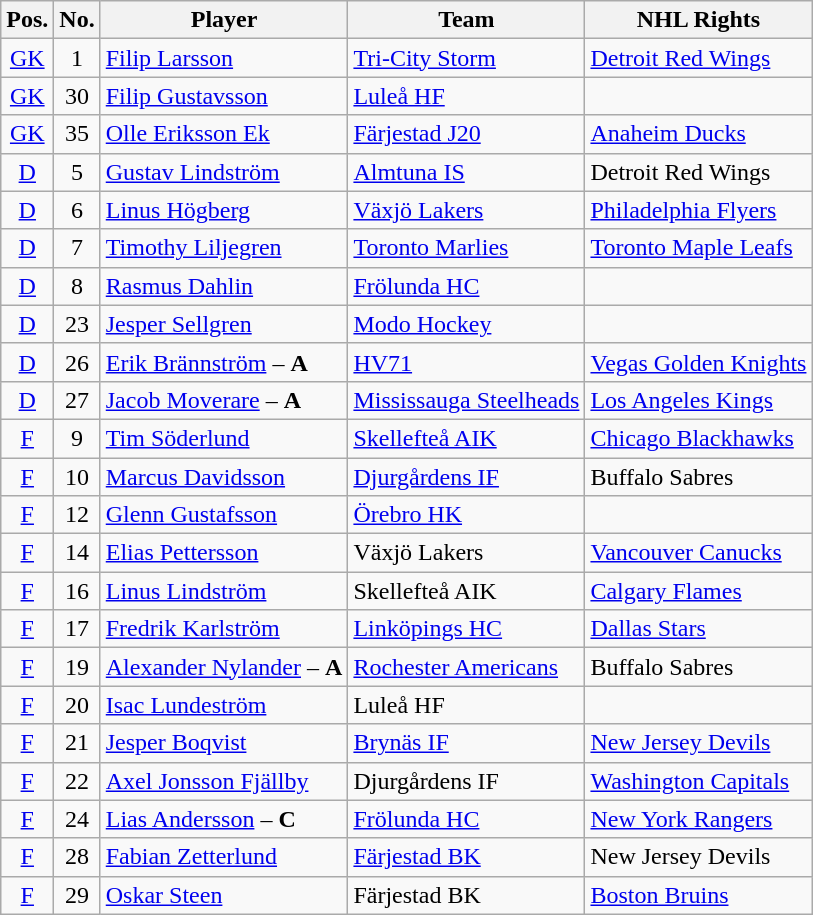<table class="wikitable sortable">
<tr>
<th>Pos.</th>
<th>No.</th>
<th>Player</th>
<th>Team</th>
<th>NHL Rights</th>
</tr>
<tr>
<td style="text-align:center;"><a href='#'>GK</a></td>
<td style="text-align:center;">1</td>
<td><a href='#'>Filip Larsson</a></td>
<td> <a href='#'>Tri-City Storm</a></td>
<td><a href='#'>Detroit Red Wings</a></td>
</tr>
<tr>
<td style="text-align:center;"><a href='#'>GK</a></td>
<td style="text-align:center;">30</td>
<td><a href='#'>Filip Gustavsson</a></td>
<td> <a href='#'>Luleå HF</a></td>
<td></td>
</tr>
<tr>
<td style="text-align:center;"><a href='#'>GK</a></td>
<td style="text-align:center;">35</td>
<td><a href='#'>Olle Eriksson Ek</a></td>
<td> <a href='#'>Färjestad J20</a></td>
<td><a href='#'>Anaheim Ducks</a></td>
</tr>
<tr>
<td style="text-align:center;"><a href='#'>D</a></td>
<td style="text-align:center;">5</td>
<td><a href='#'>Gustav Lindström</a></td>
<td> <a href='#'>Almtuna IS</a></td>
<td>Detroit Red Wings</td>
</tr>
<tr>
<td style="text-align:center;"><a href='#'>D</a></td>
<td style="text-align:center;">6</td>
<td><a href='#'>Linus Högberg</a></td>
<td> <a href='#'>Växjö Lakers</a></td>
<td><a href='#'>Philadelphia Flyers</a></td>
</tr>
<tr>
<td style="text-align:center;"><a href='#'>D</a></td>
<td style="text-align:center;">7</td>
<td><a href='#'>Timothy Liljegren</a></td>
<td> <a href='#'>Toronto Marlies</a></td>
<td><a href='#'>Toronto Maple Leafs</a></td>
</tr>
<tr>
<td style="text-align:center;"><a href='#'>D</a></td>
<td style="text-align:center;">8</td>
<td><a href='#'>Rasmus Dahlin</a></td>
<td> <a href='#'>Frölunda HC</a></td>
<td></td>
</tr>
<tr>
<td style="text-align:center;"><a href='#'>D</a></td>
<td style="text-align:center;">23</td>
<td><a href='#'>Jesper Sellgren</a></td>
<td> <a href='#'>Modo Hockey</a></td>
<td></td>
</tr>
<tr>
<td style="text-align:center;"><a href='#'>D</a></td>
<td style="text-align:center;">26</td>
<td><a href='#'>Erik Brännström</a> – <strong>A</strong></td>
<td> <a href='#'>HV71</a></td>
<td><a href='#'>Vegas Golden Knights</a></td>
</tr>
<tr>
<td style="text-align:center;"><a href='#'>D</a></td>
<td style="text-align:center;">27</td>
<td><a href='#'>Jacob Moverare</a> – <strong>A</strong></td>
<td> <a href='#'>Mississauga Steelheads</a></td>
<td><a href='#'>Los Angeles Kings</a></td>
</tr>
<tr>
<td style="text-align:center;"><a href='#'>F</a></td>
<td style="text-align:center;">9</td>
<td><a href='#'>Tim Söderlund</a></td>
<td> <a href='#'>Skellefteå AIK</a></td>
<td><a href='#'>Chicago Blackhawks</a></td>
</tr>
<tr>
<td style="text-align:center;"><a href='#'>F</a></td>
<td style="text-align:center;">10</td>
<td><a href='#'>Marcus Davidsson</a></td>
<td> <a href='#'>Djurgårdens IF</a></td>
<td>Buffalo Sabres</td>
</tr>
<tr>
<td style="text-align:center;"><a href='#'>F</a></td>
<td style="text-align:center;">12</td>
<td><a href='#'>Glenn Gustafsson</a></td>
<td> <a href='#'>Örebro HK</a></td>
<td></td>
</tr>
<tr>
<td style="text-align:center;"><a href='#'>F</a></td>
<td style="text-align:center;">14</td>
<td><a href='#'>Elias Pettersson</a></td>
<td> Växjö Lakers</td>
<td><a href='#'>Vancouver Canucks</a></td>
</tr>
<tr>
<td style="text-align:center;"><a href='#'>F</a></td>
<td style="text-align:center;">16</td>
<td><a href='#'>Linus Lindström</a></td>
<td> Skellefteå AIK</td>
<td><a href='#'>Calgary Flames</a></td>
</tr>
<tr>
<td style="text-align:center;"><a href='#'>F</a></td>
<td style="text-align:center;">17</td>
<td><a href='#'>Fredrik Karlström</a></td>
<td> <a href='#'>Linköpings HC</a></td>
<td><a href='#'>Dallas Stars</a></td>
</tr>
<tr>
<td style="text-align:center;"><a href='#'>F</a></td>
<td style="text-align:center;">19</td>
<td><a href='#'>Alexander Nylander</a> – <strong>A</strong></td>
<td> <a href='#'>Rochester Americans</a></td>
<td>Buffalo Sabres</td>
</tr>
<tr>
<td style="text-align:center;"><a href='#'>F</a></td>
<td style="text-align:center;">20</td>
<td><a href='#'>Isac Lundeström</a></td>
<td> Luleå HF</td>
<td></td>
</tr>
<tr>
<td style="text-align:center;"><a href='#'>F</a></td>
<td style="text-align:center;">21</td>
<td><a href='#'>Jesper Boqvist</a></td>
<td> <a href='#'>Brynäs IF</a></td>
<td><a href='#'>New Jersey Devils</a></td>
</tr>
<tr>
<td style="text-align:center;"><a href='#'>F</a></td>
<td style="text-align:center;">22</td>
<td><a href='#'>Axel Jonsson Fjällby</a></td>
<td> Djurgårdens IF</td>
<td><a href='#'>Washington Capitals</a></td>
</tr>
<tr>
<td style="text-align:center;"><a href='#'>F</a></td>
<td style="text-align:center;">24</td>
<td><a href='#'>Lias Andersson</a> – <strong>C</strong></td>
<td> <a href='#'>Frölunda HC</a></td>
<td><a href='#'>New York Rangers</a></td>
</tr>
<tr>
<td style="text-align:center;"><a href='#'>F</a></td>
<td style="text-align:center;">28</td>
<td><a href='#'>Fabian Zetterlund</a></td>
<td> <a href='#'>Färjestad BK</a></td>
<td>New Jersey Devils</td>
</tr>
<tr>
<td style="text-align:center;"><a href='#'>F</a></td>
<td style="text-align:center;">29</td>
<td><a href='#'>Oskar Steen</a></td>
<td> Färjestad BK</td>
<td><a href='#'>Boston Bruins</a></td>
</tr>
</table>
